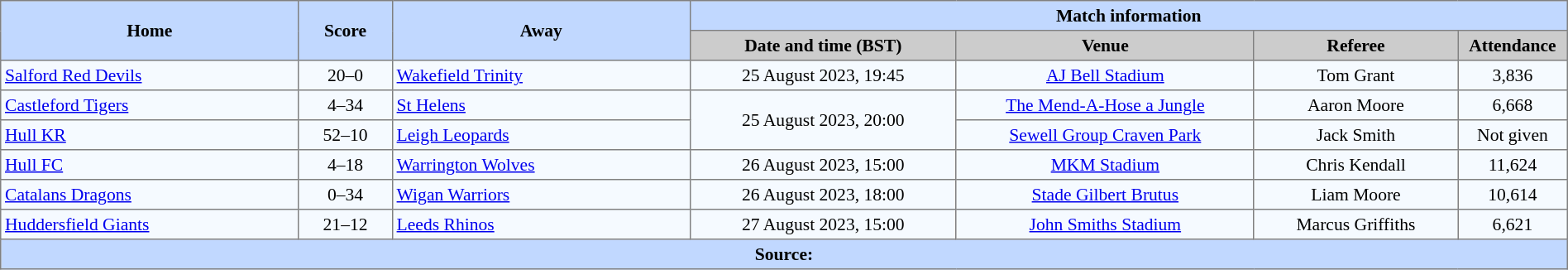<table border=1 style="border-collapse:collapse; font-size:90%; text-align:center;" cellpadding=3 cellspacing=0 width=100%>
<tr style="background:#C1D8ff;">
<th scope="col" rowspan=2 width=19%>Home</th>
<th scope="col" rowspan=2 width=6%>Score</th>
<th scope="col" rowspan=2 width=19%>Away</th>
<th colspan=4>Match information</th>
</tr>
<tr style="background:#CCCCCC;">
<th scope="col" width=17%>Date and time (BST)</th>
<th scope="col" width=19%>Venue</th>
<th scope="col" width=13%>Referee</th>
<th scope="col" width=7%>Attendance</th>
</tr>
<tr style="background:#F5FAFF;">
<td style="text-align:left;"> <a href='#'>Salford Red Devils</a></td>
<td>20–0</td>
<td style="text-align:left;"> <a href='#'>Wakefield Trinity</a></td>
<td>25 August 2023, 19:45</td>
<td><a href='#'>AJ Bell Stadium</a></td>
<td>Tom Grant</td>
<td>3,836</td>
</tr>
<tr style="background:#F5FAFF;">
<td style="text-align:left;"> <a href='#'>Castleford Tigers</a></td>
<td>4–34</td>
<td style="text-align:left;"> <a href='#'>St Helens</a></td>
<td Rowspan=2>25 August 2023, 20:00</td>
<td><a href='#'>The Mend-A-Hose a Jungle</a></td>
<td>Aaron Moore</td>
<td>6,668</td>
</tr>
<tr style="background:#F5FAFF;">
<td style="text-align:left;"> <a href='#'>Hull KR</a></td>
<td>52–10</td>
<td style="text-align:left;"> <a href='#'>Leigh Leopards</a></td>
<td><a href='#'>Sewell Group Craven Park</a></td>
<td>Jack Smith</td>
<td>Not given</td>
</tr>
<tr style="background:#F5FAFF;">
<td style="text-align:left;"> <a href='#'>Hull FC</a></td>
<td>4–18</td>
<td style="text-align:left;"> <a href='#'>Warrington Wolves</a></td>
<td>26 August 2023, 15:00</td>
<td><a href='#'>MKM Stadium</a></td>
<td>Chris Kendall</td>
<td>11,624</td>
</tr>
<tr style="background:#F5FAFF;">
<td style="text-align:left;"> <a href='#'>Catalans Dragons</a></td>
<td>0–34</td>
<td style="text-align:left;"> <a href='#'>Wigan Warriors</a></td>
<td>26 August 2023, 18:00</td>
<td><a href='#'>Stade Gilbert Brutus</a></td>
<td>Liam Moore</td>
<td>10,614</td>
</tr>
<tr style="background:#F5FAFF;">
<td style="text-align:left;"> <a href='#'>Huddersfield Giants</a></td>
<td>21–12</td>
<td style="text-align:left;"> <a href='#'>Leeds Rhinos</a></td>
<td>27 August 2023, 15:00</td>
<td><a href='#'>John Smiths Stadium</a></td>
<td>Marcus Griffiths</td>
<td>6,621</td>
</tr>
<tr style="background:#c1d8ff;">
<th colspan=7>Source:</th>
</tr>
</table>
